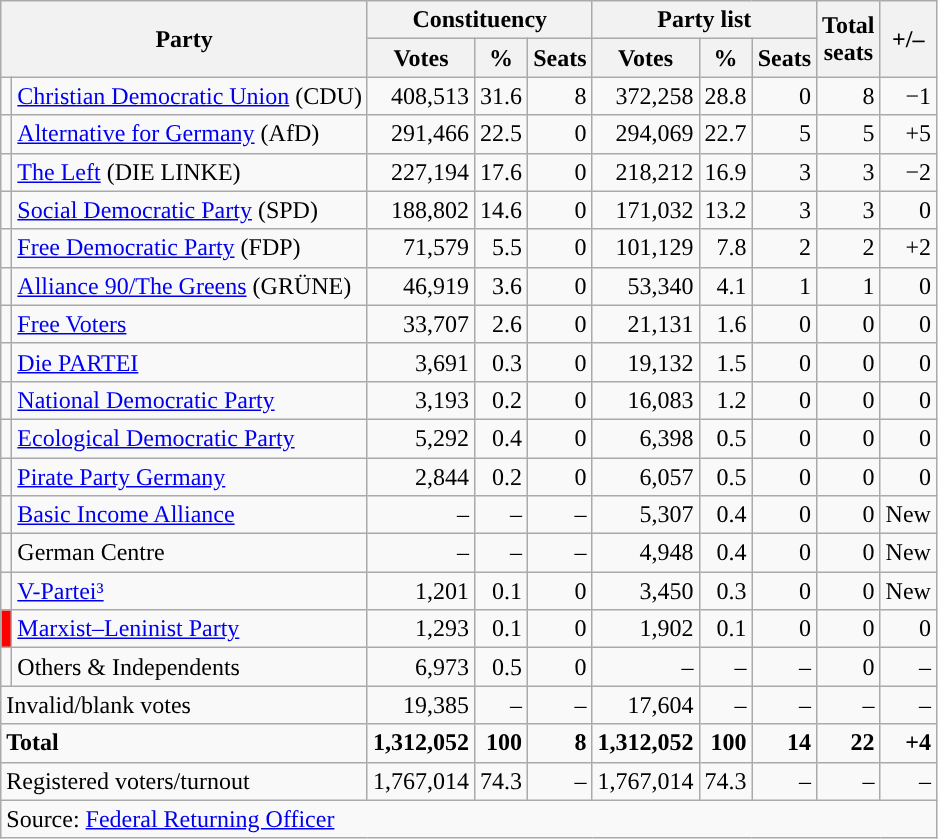<table class="wikitable" style="text-align:right">
<tr>
<th colspan="2" rowspan="2">Party</th>
<th colspan="3">Constituency</th>
<th colspan="3">Party list</th>
<th rowspan="2">Total<br>seats</th>
<th rowspan="2">+/–</th>
</tr>
<tr>
<th>Votes</th>
<th>%</th>
<th>Seats</th>
<th>Votes</th>
<th>%</th>
<th>Seats</th>
</tr>
<tr>
<td></td>
<td align="left"><a href='#'>Christian Democratic Union</a> (CDU)</td>
<td>408,513</td>
<td>31.6</td>
<td>8</td>
<td>372,258</td>
<td>28.8</td>
<td>0</td>
<td>8</td>
<td>−1</td>
</tr>
<tr>
<td></td>
<td align="left"><a href='#'>Alternative for Germany</a> (AfD)</td>
<td>291,466</td>
<td>22.5</td>
<td>0</td>
<td>294,069</td>
<td>22.7</td>
<td>5</td>
<td>5</td>
<td>+5</td>
</tr>
<tr>
<td></td>
<td align="left"><a href='#'>The Left</a> (DIE LINKE)</td>
<td>227,194</td>
<td>17.6</td>
<td>0</td>
<td>218,212</td>
<td>16.9</td>
<td>3</td>
<td>3</td>
<td>−2</td>
</tr>
<tr>
<td></td>
<td align="left"><a href='#'>Social Democratic Party</a> (SPD)</td>
<td>188,802</td>
<td>14.6</td>
<td>0</td>
<td>171,032</td>
<td>13.2</td>
<td>3</td>
<td>3</td>
<td>0</td>
</tr>
<tr>
<td></td>
<td align="left"><a href='#'>Free Democratic Party</a> (FDP)</td>
<td>71,579</td>
<td>5.5</td>
<td>0</td>
<td>101,129</td>
<td>7.8</td>
<td>2</td>
<td>2</td>
<td>+2</td>
</tr>
<tr>
<td></td>
<td align="left"><a href='#'>Alliance 90/The Greens</a> (GRÜNE)</td>
<td>46,919</td>
<td>3.6</td>
<td>0</td>
<td>53,340</td>
<td>4.1</td>
<td>1</td>
<td>1</td>
<td>0</td>
</tr>
<tr>
<td style="background-color:"></td>
<td align="left"><a href='#'>Free Voters</a></td>
<td>33,707</td>
<td>2.6</td>
<td>0</td>
<td>21,131</td>
<td>1.6</td>
<td>0</td>
<td>0</td>
<td>0</td>
</tr>
<tr>
<td style="background-color:"></td>
<td align="left"><a href='#'>Die PARTEI</a></td>
<td>3,691</td>
<td>0.3</td>
<td>0</td>
<td>19,132</td>
<td>1.5</td>
<td>0</td>
<td>0</td>
<td>0</td>
</tr>
<tr>
<td style="background-color:"></td>
<td align="left"><a href='#'>National Democratic Party</a></td>
<td>3,193</td>
<td>0.2</td>
<td>0</td>
<td>16,083</td>
<td>1.2</td>
<td>0</td>
<td>0</td>
<td>0</td>
</tr>
<tr>
<td style="background-color:"></td>
<td align="left"><a href='#'>Ecological Democratic Party</a></td>
<td>5,292</td>
<td>0.4</td>
<td>0</td>
<td>6,398</td>
<td>0.5</td>
<td>0</td>
<td>0</td>
<td>0</td>
</tr>
<tr>
<td style="background-color:"></td>
<td align="left"><a href='#'>Pirate Party Germany</a></td>
<td>2,844</td>
<td>0.2</td>
<td>0</td>
<td>6,057</td>
<td>0.5</td>
<td>0</td>
<td>0</td>
<td>0</td>
</tr>
<tr>
<td style="background-color:"></td>
<td align="left"><a href='#'>Basic Income Alliance</a></td>
<td>–</td>
<td>–</td>
<td>–</td>
<td>5,307</td>
<td>0.4</td>
<td>0</td>
<td>0</td>
<td>New</td>
</tr>
<tr>
<td></td>
<td align="left">German Centre</td>
<td>–</td>
<td>–</td>
<td>–</td>
<td>4,948</td>
<td>0.4</td>
<td>0</td>
<td>0</td>
<td>New</td>
</tr>
<tr>
<td style="background-color:"></td>
<td align="left"><a href='#'>V-Partei³</a></td>
<td>1,201</td>
<td>0.1</td>
<td>0</td>
<td>3,450</td>
<td>0.3</td>
<td>0</td>
<td>0</td>
<td>New</td>
</tr>
<tr>
<td style="background-color:red"></td>
<td align="left"><a href='#'>Marxist–Leninist Party</a></td>
<td>1,293</td>
<td>0.1</td>
<td>0</td>
<td>1,902</td>
<td>0.1</td>
<td>0</td>
<td>0</td>
<td>0</td>
</tr>
<tr>
<td></td>
<td align="left">Others & Independents</td>
<td>6,973</td>
<td>0.5</td>
<td>0</td>
<td>–</td>
<td>–</td>
<td>–</td>
<td>0</td>
<td>–</td>
</tr>
<tr>
<td colspan="2" align="left">Invalid/blank votes</td>
<td>19,385</td>
<td>–</td>
<td>–</td>
<td>17,604</td>
<td>–</td>
<td>–</td>
<td>–</td>
<td>–</td>
</tr>
<tr>
<td colspan="2" align="left"><strong>Total</strong></td>
<td><strong>1,312,052</strong></td>
<td><strong>100</strong></td>
<td><strong>8</strong></td>
<td><strong>1,312,052</strong></td>
<td><strong>100</strong></td>
<td><strong>14</strong></td>
<td><strong>22</strong></td>
<td><strong>+4</strong></td>
</tr>
<tr>
<td colspan="2" align="left">Registered voters/turnout</td>
<td>1,767,014</td>
<td>74.3</td>
<td>–</td>
<td>1,767,014</td>
<td>74.3</td>
<td>–</td>
<td>–</td>
<td>–</td>
</tr>
<tr>
<td colspan="10" align="left">Source: <a href='#'>Federal Returning Officer</a></td>
</tr>
</table>
